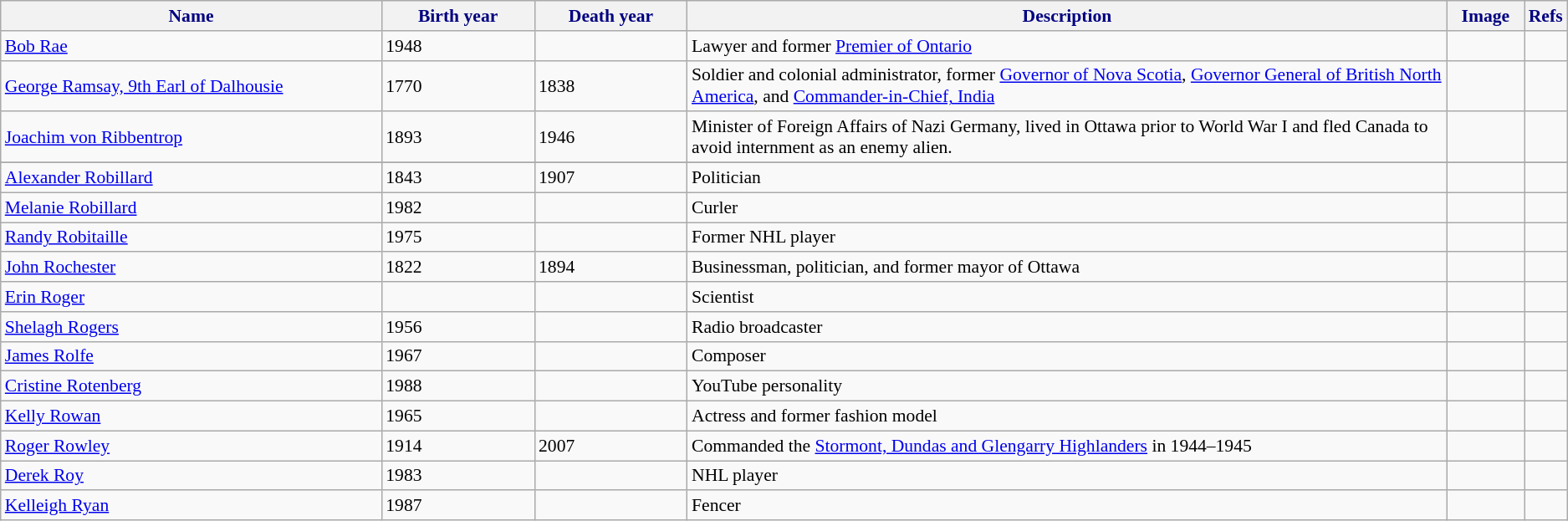<table class="wikitable" style="font-size:90%;">
<tr>
<th style="background-color:#f2f2f2; color: #000080" width="25%">Name</th>
<th style="background-color:#f2f2f2; color: #000080" width="10%">Birth year</th>
<th style="background-color:#f2f2f2; color: #000080" width="10%">Death year</th>
<th style="background-color:#f2f2f2; color: #000080" width="50%">Description</th>
<th style="background-color:#f2f2f2; color: #000080" width="5%">Image</th>
<th style="background-color:#f2f2f2; color: #000080" width="5%">Refs</th>
</tr>
<tr>
<td><a href='#'>Bob Rae</a></td>
<td>1948</td>
<td></td>
<td>Lawyer and former <a href='#'>Premier of Ontario</a></td>
<td></td>
<td></td>
</tr>
<tr>
<td><a href='#'>George Ramsay, 9th Earl of Dalhousie</a></td>
<td>1770</td>
<td>1838</td>
<td>Soldier and colonial administrator, former <a href='#'>Governor of Nova Scotia</a>, <a href='#'>Governor General of British North America</a>, and <a href='#'>Commander-in-Chief, India</a></td>
<td></td>
<td></td>
</tr>
<tr>
<td><a href='#'>Joachim von Ribbentrop</a></td>
<td>1893</td>
<td>1946</td>
<td>Minister of Foreign Affairs of Nazi Germany, lived in Ottawa prior to World War I and fled Canada to avoid internment as an enemy alien.</td>
<td></td>
<td></td>
</tr>
<tr>
</tr>
<tr>
<td><a href='#'>Alexander Robillard</a></td>
<td>1843</td>
<td>1907</td>
<td>Politician</td>
<td></td>
<td></td>
</tr>
<tr>
<td><a href='#'>Melanie Robillard</a></td>
<td>1982</td>
<td></td>
<td>Curler</td>
<td></td>
<td></td>
</tr>
<tr>
<td><a href='#'>Randy Robitaille</a></td>
<td>1975</td>
<td></td>
<td>Former NHL player</td>
<td></td>
<td></td>
</tr>
<tr>
<td><a href='#'>John Rochester</a></td>
<td>1822</td>
<td>1894</td>
<td>Businessman, politician, and former mayor of Ottawa</td>
<td></td>
<td></td>
</tr>
<tr>
<td><a href='#'>Erin Roger</a></td>
<td></td>
<td></td>
<td>Scientist</td>
<td></td>
<td></td>
</tr>
<tr>
<td><a href='#'>Shelagh Rogers</a></td>
<td>1956</td>
<td></td>
<td>Radio broadcaster</td>
<td></td>
<td></td>
</tr>
<tr>
<td><a href='#'>James Rolfe</a></td>
<td>1967</td>
<td></td>
<td>Composer</td>
<td></td>
<td></td>
</tr>
<tr>
<td><a href='#'>Cristine Rotenberg</a></td>
<td>1988</td>
<td></td>
<td>YouTube personality</td>
<td></td>
<td></td>
</tr>
<tr>
<td><a href='#'>Kelly Rowan</a></td>
<td>1965</td>
<td></td>
<td>Actress and former fashion model</td>
<td></td>
<td></td>
</tr>
<tr>
<td><a href='#'>Roger Rowley</a></td>
<td>1914</td>
<td>2007</td>
<td>Commanded the <a href='#'>Stormont, Dundas and Glengarry Highlanders</a> in 1944–1945</td>
<td></td>
<td></td>
</tr>
<tr>
<td><a href='#'>Derek Roy</a></td>
<td>1983</td>
<td></td>
<td>NHL player</td>
<td></td>
<td></td>
</tr>
<tr>
<td><a href='#'>Kelleigh Ryan</a></td>
<td>1987</td>
<td></td>
<td>Fencer</td>
<td></td>
<td></td>
</tr>
</table>
